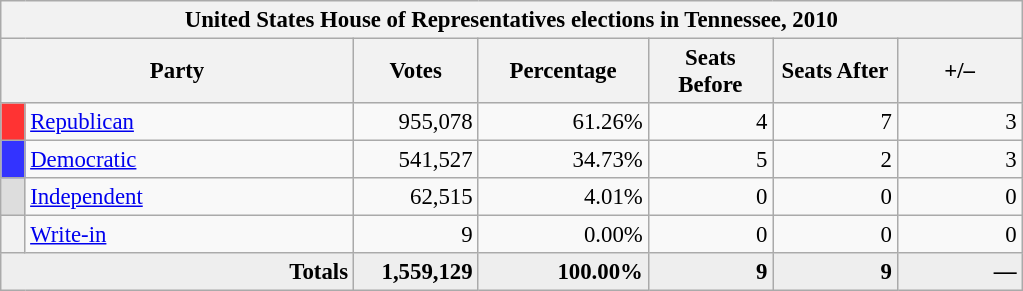<table class="wikitable" style="font-size: 95%;">
<tr>
<th colspan="7">United States House of Representatives elections in Tennessee, 2010</th>
</tr>
<tr>
<th colspan=2 style="width: 15em">Party</th>
<th style="width: 5em">Votes</th>
<th style="width: 7em">Percentage</th>
<th style="width: 5em">Seats Before</th>
<th style="width: 5em">Seats After</th>
<th style="width: 5em">+/–</th>
</tr>
<tr>
<th style="background-color:#FF3333; width: 3px"></th>
<td style="width: 130px"><a href='#'>Republican</a></td>
<td align="right">955,078</td>
<td align="right">61.26%</td>
<td align="right">4</td>
<td align="right">7</td>
<td align="right"> 3</td>
</tr>
<tr>
<th style="background-color:#3333FF; width: 3px"></th>
<td style="width: 130px"><a href='#'>Democratic</a></td>
<td align="right">541,527</td>
<td align="right">34.73%</td>
<td align="right">5</td>
<td align="right">2</td>
<td align="right"> 3</td>
</tr>
<tr>
<th style="background-color:#DDDDDD; width: 3px"></th>
<td style="width: 130px"><a href='#'>Independent</a></td>
<td align="right">62,515</td>
<td align="right">4.01%</td>
<td align="right">0</td>
<td align="right">0</td>
<td align="right">0</td>
</tr>
<tr>
<th></th>
<td><a href='#'>Write-in</a></td>
<td align="right">9</td>
<td align="right">0.00%</td>
<td align="right">0</td>
<td align="right">0</td>
<td align="right">0</td>
</tr>
<tr bgcolor="#EEEEEE">
<td colspan="2" align="right"><strong>Totals</strong></td>
<td align="right"><strong>1,559,129</strong></td>
<td align="right"><strong>100.00%</strong></td>
<td align="right"><strong>9</strong></td>
<td align="right"><strong>9</strong></td>
<td align="right"><strong>—</strong></td>
</tr>
</table>
